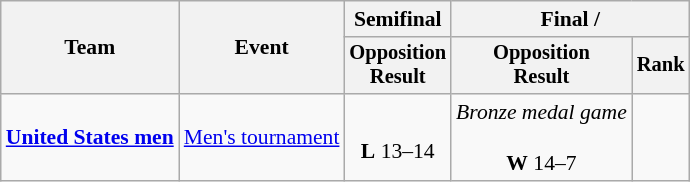<table class=wikitable style=font-size:90%>
<tr>
<th rowspan=2>Team</th>
<th rowspan=2>Event</th>
<th>Semifinal</th>
<th colspan=2>Final / </th>
</tr>
<tr style=font-size:95%>
<th>Opposition<br>Result</th>
<th>Opposition<br>Result</th>
<th>Rank</th>
</tr>
<tr align=center>
<td align=left><strong><a href='#'>United States men</a></strong></td>
<td align=left><a href='#'>Men's tournament</a></td>
<td><br><strong>L</strong> 13–14</td>
<td><em>Bronze medal game</em><br><br><strong>W</strong> 14–7</td>
<td></td>
</tr>
</table>
